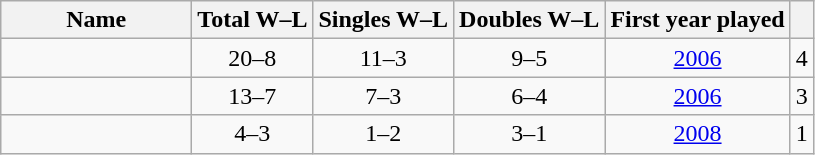<table class="sortable wikitable" style="text-align:center;">
<tr>
<th width="120">Name</th>
<th>Total W–L</th>
<th>Singles W–L</th>
<th>Doubles W–L</th>
<th>First year played</th>
<th></th>
</tr>
<tr>
<td align="left"></td>
<td>20–8</td>
<td>11–3</td>
<td>9–5</td>
<td><a href='#'>2006</a></td>
<td>4</td>
</tr>
<tr>
<td align="left"></td>
<td>13–7</td>
<td>7–3</td>
<td>6–4</td>
<td><a href='#'>2006</a></td>
<td>3</td>
</tr>
<tr>
<td align="left"></td>
<td>4–3</td>
<td>1–2</td>
<td>3–1</td>
<td><a href='#'>2008</a></td>
<td>1</td>
</tr>
</table>
